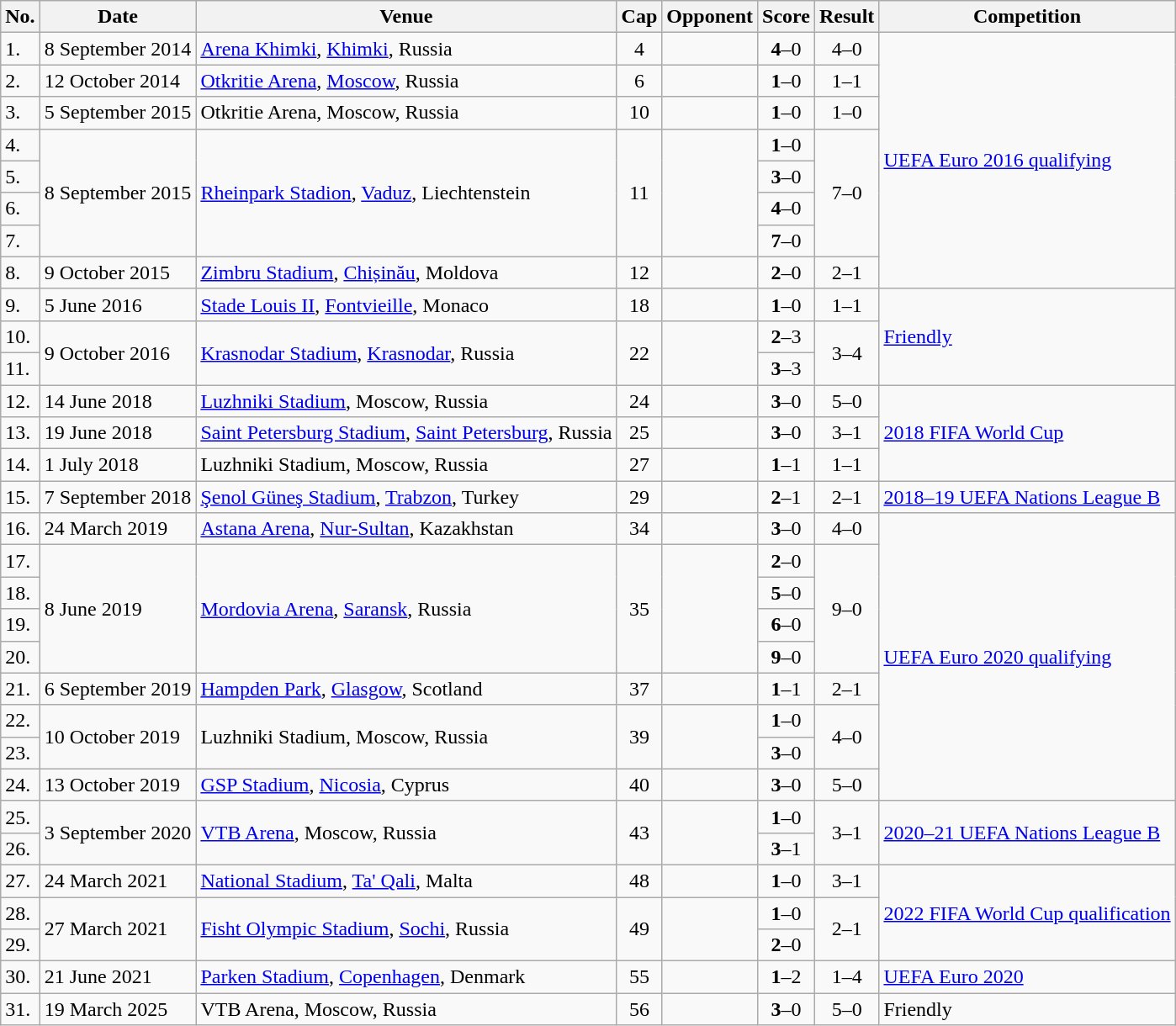<table class="wikitable">
<tr>
<th>No.</th>
<th>Date</th>
<th>Venue</th>
<th>Cap</th>
<th>Opponent</th>
<th>Score</th>
<th>Result</th>
<th>Competition</th>
</tr>
<tr>
<td>1.</td>
<td>8 September 2014</td>
<td><a href='#'>Arena Khimki</a>, <a href='#'>Khimki</a>, Russia</td>
<td align=center>4</td>
<td></td>
<td align=center><strong>4</strong>–0</td>
<td align=center>4–0</td>
<td rowspan=8><a href='#'>UEFA Euro 2016 qualifying</a></td>
</tr>
<tr>
<td>2.</td>
<td>12 October 2014</td>
<td><a href='#'>Otkritie Arena</a>, <a href='#'>Moscow</a>, Russia</td>
<td align=center>6</td>
<td></td>
<td align=center><strong>1</strong>–0</td>
<td align=center>1–1</td>
</tr>
<tr>
<td>3.</td>
<td>5 September 2015</td>
<td>Otkritie Arena, Moscow, Russia</td>
<td align=center>10</td>
<td></td>
<td align=center><strong>1</strong>–0</td>
<td align=center>1–0</td>
</tr>
<tr>
<td>4.</td>
<td rowspan=4>8 September 2015</td>
<td rowspan=4><a href='#'>Rheinpark Stadion</a>, <a href='#'>Vaduz</a>, Liechtenstein</td>
<td align=center rowspan=4>11</td>
<td rowspan=4></td>
<td align=center><strong>1</strong>–0</td>
<td rowspan=4 align=center>7–0</td>
</tr>
<tr>
<td>5.</td>
<td align=center><strong>3</strong>–0</td>
</tr>
<tr>
<td>6.</td>
<td align=center><strong>4</strong>–0</td>
</tr>
<tr>
<td>7.</td>
<td align=center><strong>7</strong>–0</td>
</tr>
<tr>
<td>8.</td>
<td>9 October 2015</td>
<td><a href='#'>Zimbru Stadium</a>, <a href='#'>Chișinău</a>, Moldova</td>
<td align=center>12</td>
<td></td>
<td align=center><strong>2</strong>–0</td>
<td align=center>2–1</td>
</tr>
<tr>
<td>9.</td>
<td>5 June 2016</td>
<td><a href='#'>Stade Louis II</a>, <a href='#'>Fontvieille</a>, Monaco</td>
<td align=center>18</td>
<td></td>
<td align=center><strong>1</strong>–0</td>
<td align=center>1–1</td>
<td rowspan=3><a href='#'>Friendly</a></td>
</tr>
<tr>
<td>10.</td>
<td rowspan=2>9 October 2016</td>
<td rowspan=2><a href='#'>Krasnodar Stadium</a>, <a href='#'>Krasnodar</a>, Russia</td>
<td align=center rowspan=2>22</td>
<td rowspan=2></td>
<td align=center><strong>2</strong>–3</td>
<td rowspan=2 align=center>3–4</td>
</tr>
<tr>
<td>11.</td>
<td align=center><strong>3</strong>–3</td>
</tr>
<tr>
<td>12.</td>
<td>14 June 2018</td>
<td><a href='#'>Luzhniki Stadium</a>, Moscow, Russia</td>
<td align=center>24</td>
<td></td>
<td align=center><strong>3</strong>–0</td>
<td align=center>5–0</td>
<td rowspan="3"><a href='#'>2018 FIFA World Cup</a></td>
</tr>
<tr>
<td>13.</td>
<td>19 June 2018</td>
<td><a href='#'>Saint Petersburg Stadium</a>, <a href='#'>Saint Petersburg</a>, Russia</td>
<td align=center>25</td>
<td></td>
<td align=center><strong>3</strong>–0</td>
<td style="text-align:center">3–1</td>
</tr>
<tr>
<td>14.</td>
<td>1 July 2018</td>
<td>Luzhniki Stadium, Moscow, Russia</td>
<td align=center>27</td>
<td></td>
<td align=center><strong>1</strong>–1</td>
<td align=center>1–1</td>
</tr>
<tr>
<td>15.</td>
<td>7 September 2018</td>
<td><a href='#'>Şenol Güneş Stadium</a>, <a href='#'>Trabzon</a>, Turkey</td>
<td align=center>29</td>
<td></td>
<td align=center><strong>2</strong>–1</td>
<td align=center>2–1</td>
<td><a href='#'>2018–19 UEFA Nations League B</a></td>
</tr>
<tr>
<td>16.</td>
<td>24 March 2019</td>
<td><a href='#'>Astana Arena</a>, <a href='#'>Nur-Sultan</a>, Kazakhstan</td>
<td align=center>34</td>
<td></td>
<td align=center><strong>3</strong>–0</td>
<td align=center>4–0</td>
<td rowspan=9><a href='#'>UEFA Euro 2020 qualifying</a></td>
</tr>
<tr>
<td>17.</td>
<td rowspan=4>8 June 2019</td>
<td rowspan=4><a href='#'>Mordovia Arena</a>, <a href='#'>Saransk</a>, Russia</td>
<td align=center rowspan=4>35</td>
<td rowspan=4></td>
<td align=center><strong>2</strong>–0</td>
<td rowspan=4 align=center>9–0</td>
</tr>
<tr>
<td>18.</td>
<td align=center><strong>5</strong>–0</td>
</tr>
<tr>
<td>19.</td>
<td align=center><strong>6</strong>–0</td>
</tr>
<tr>
<td>20.</td>
<td align=center><strong>9</strong>–0</td>
</tr>
<tr>
<td>21.</td>
<td>6 September 2019</td>
<td><a href='#'>Hampden Park</a>, <a href='#'>Glasgow</a>, Scotland</td>
<td align=center>37</td>
<td></td>
<td align=center><strong>1</strong>–1</td>
<td align=center>2–1</td>
</tr>
<tr>
<td>22.</td>
<td rowspan=2>10 October 2019</td>
<td rowspan=2>Luzhniki Stadium, Moscow, Russia</td>
<td align=center rowspan=2>39</td>
<td rowspan=2></td>
<td align=center><strong>1</strong>–0</td>
<td rowspan=2 align=center>4–0</td>
</tr>
<tr>
<td>23.</td>
<td align=center><strong>3</strong>–0</td>
</tr>
<tr>
<td>24.</td>
<td>13 October 2019</td>
<td><a href='#'>GSP Stadium</a>, <a href='#'>Nicosia</a>, Cyprus</td>
<td align=center>40</td>
<td></td>
<td align=center><strong>3</strong>–0</td>
<td align=center>5–0</td>
</tr>
<tr>
<td>25.</td>
<td rowspan=2>3 September 2020</td>
<td rowspan=2><a href='#'>VTB Arena</a>, Moscow, Russia</td>
<td align=center rowspan=2>43</td>
<td rowspan=2></td>
<td align=center><strong>1</strong>–0</td>
<td rowspan=2 align=center>3–1</td>
<td rowspan=2><a href='#'>2020–21 UEFA Nations League B</a></td>
</tr>
<tr>
<td>26.</td>
<td align=center><strong>3</strong>–1</td>
</tr>
<tr>
<td>27.</td>
<td>24 March 2021</td>
<td><a href='#'>National Stadium</a>, <a href='#'>Ta' Qali</a>, Malta</td>
<td align=center>48</td>
<td></td>
<td align=center><strong>1</strong>–0</td>
<td align=center>3–1</td>
<td rowspan=3><a href='#'>2022 FIFA World Cup qualification</a></td>
</tr>
<tr>
<td>28.</td>
<td rowspan=2>27 March 2021</td>
<td rowspan=2><a href='#'>Fisht Olympic Stadium</a>, <a href='#'>Sochi</a>, Russia</td>
<td align=center rowspan=2>49</td>
<td rowspan=2></td>
<td align=center><strong>1</strong>–0</td>
<td rowspan=2 align=center>2–1</td>
</tr>
<tr>
<td>29.</td>
<td align=center><strong>2</strong>–0</td>
</tr>
<tr>
<td>30.</td>
<td>21 June 2021</td>
<td><a href='#'>Parken Stadium</a>, <a href='#'>Copenhagen</a>, Denmark</td>
<td align=center>55</td>
<td></td>
<td align=center><strong>1</strong>–2</td>
<td align=center>1–4</td>
<td><a href='#'>UEFA Euro 2020</a></td>
</tr>
<tr>
<td>31.</td>
<td>19 March 2025</td>
<td>VTB Arena, Moscow, Russia</td>
<td align=center>56</td>
<td></td>
<td align=center><strong>3</strong>–0</td>
<td align=center>5–0</td>
<td>Friendly</td>
</tr>
</table>
